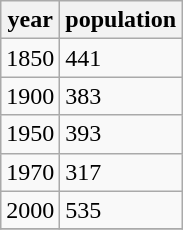<table class="wikitable">
<tr>
<th>year</th>
<th>population</th>
</tr>
<tr>
<td>1850</td>
<td>441</td>
</tr>
<tr>
<td>1900</td>
<td>383</td>
</tr>
<tr>
<td>1950</td>
<td>393</td>
</tr>
<tr>
<td>1970</td>
<td>317</td>
</tr>
<tr>
<td>2000</td>
<td>535</td>
</tr>
<tr>
</tr>
</table>
